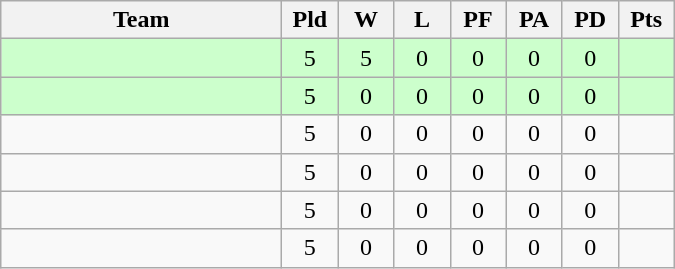<table class=wikitable style="text-align:center">
<tr>
<th width=180>Team</th>
<th width=30>Pld</th>
<th width=30>W</th>
<th width=30>L</th>
<th width=30>PF</th>
<th width=30>PA</th>
<th width=30>PD</th>
<th width=30>Pts</th>
</tr>
<tr bgcolor="#ccffcc">
<td align="left"></td>
<td>5</td>
<td>5</td>
<td>0</td>
<td>0</td>
<td>0</td>
<td>0</td>
<td><strong>  </strong></td>
</tr>
<tr bgcolor="#ccffcc">
<td align="left"></td>
<td>5</td>
<td>0</td>
<td>0</td>
<td>0</td>
<td>0</td>
<td>0</td>
<td><strong>  </strong></td>
</tr>
<tr b>
<td align="left"></td>
<td>5</td>
<td>0</td>
<td>0</td>
<td>0</td>
<td>0</td>
<td>0</td>
<td><strong>  </strong></td>
</tr>
<tr>
<td align="left"></td>
<td>5</td>
<td>0</td>
<td>0</td>
<td>0</td>
<td>0</td>
<td>0</td>
<td><strong>  </strong></td>
</tr>
<tr>
<td align="left"></td>
<td>5</td>
<td>0</td>
<td>0</td>
<td>0</td>
<td>0</td>
<td>0</td>
<td><strong>  </strong></td>
</tr>
<tr>
<td align="left"></td>
<td>5</td>
<td>0</td>
<td>0</td>
<td>0</td>
<td>0</td>
<td>0</td>
<td><strong>  </strong></td>
</tr>
</table>
